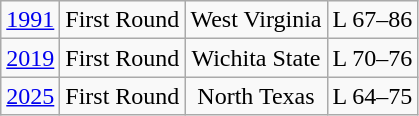<table class="wikitable">
<tr align="center">
<td><a href='#'>1991</a></td>
<td>First Round</td>
<td>West Virginia</td>
<td>L 67–86</td>
</tr>
<tr align="center">
<td><a href='#'>2019</a></td>
<td>First Round</td>
<td>Wichita State</td>
<td>L 70–76</td>
</tr>
<tr align="center">
<td><a href='#'>2025</a></td>
<td>First Round</td>
<td>North Texas</td>
<td>L 64–75</td>
</tr>
</table>
